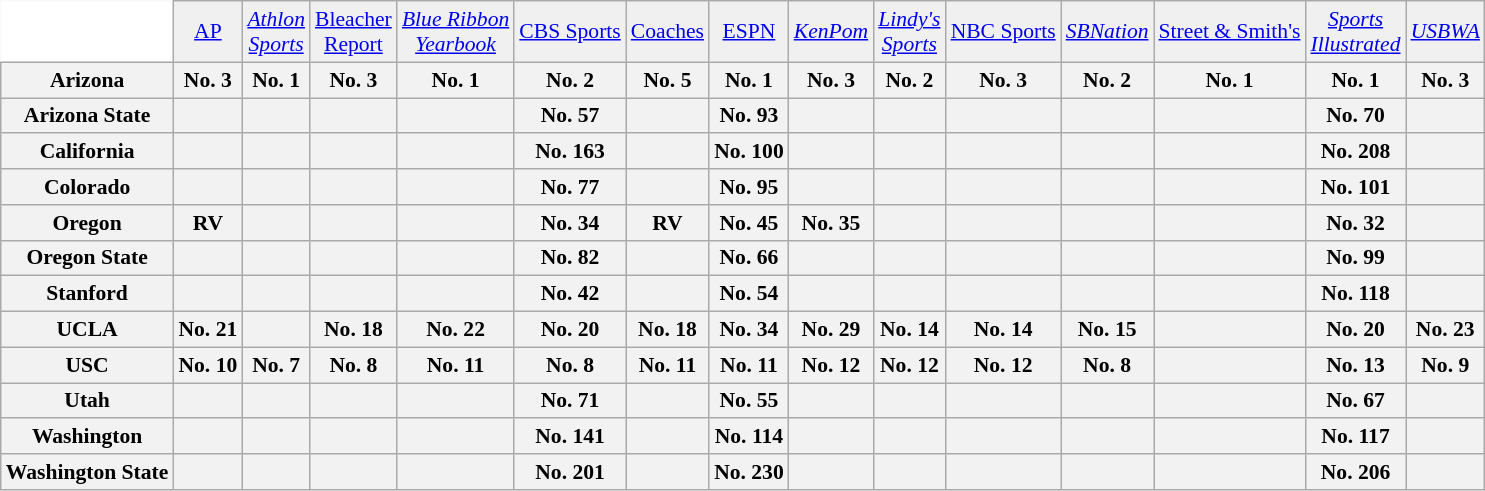<table class="wikitable" style="white-space:nowrap; font-size:90%;">
<tr>
<td style="background:white; border-top-style:hidden; border-left-style:hidden;"></td>
<td align="center" style="background:#f0f0f0;"><a href='#'>AP</a></td>
<td align="center" style="background:#f0f0f0;"><em><a href='#'>Athlon<br>Sports</a></em></td>
<td align="center" style="background:#f0f0f0;"><a href='#'>Bleacher<br>Report</a></td>
<td align="center" style="background:#f0f0f0;"><em><a href='#'>Blue Ribbon<br>Yearbook</a></em></td>
<td align="center" style="background:#f0f0f0;"><a href='#'>CBS Sports</a></td>
<td align="center" style="background:#f0f0f0;"><a href='#'>Coaches</a></td>
<td align="center" style="background:#f0f0f0;"><a href='#'>ESPN</a></td>
<td align="center" style="background:#f0f0f0;"><em><a href='#'>KenPom</a></em></td>
<td align="center" style="background:#f0f0f0;"><em><a href='#'>Lindy's<br>Sports</a></em></td>
<td align="center" style="background:#f0f0f0;"><a href='#'>NBC Sports</a></td>
<td align="center" style="background:#f0f0f0;"><em><a href='#'>SBNation</a></em></td>
<td align="center" style="background:#f0f0f0;"><a href='#'>Street & Smith's</a></td>
<td align="center" style="background:#f0f0f0;"><em><a href='#'>Sports<br>Illustrated</a></em></td>
<td align="center" style="background:#f0f0f0;"><em><a href='#'>USBWA</a></em></td>
</tr>
<tr style="text-align:center;">
<th style=>Arizona</th>
<th>No. 3</th>
<th>No. 1</th>
<th>No. 3</th>
<th>No. 1</th>
<th>No. 2</th>
<th>No. 5</th>
<th>No. 1</th>
<th>No. 3</th>
<th>No. 2</th>
<th>No. 3</th>
<th>No. 2</th>
<th>No. 1</th>
<th>No. 1</th>
<th>No. 3</th>
</tr>
<tr style="text-align:center;">
<th style=>Arizona State</th>
<th></th>
<th></th>
<th></th>
<th></th>
<th>No. 57</th>
<th></th>
<th>No. 93</th>
<th></th>
<th></th>
<th></th>
<th></th>
<th></th>
<th>No. 70</th>
<th></th>
</tr>
<tr style="text-align:center;">
<th style=>California</th>
<th></th>
<th></th>
<th></th>
<th></th>
<th>No. 163</th>
<th></th>
<th>No. 100</th>
<th></th>
<th></th>
<th></th>
<th></th>
<th></th>
<th>No. 208</th>
<th></th>
</tr>
<tr style="text-align:center;">
<th style=>Colorado</th>
<th></th>
<th></th>
<th></th>
<th></th>
<th>No. 77</th>
<th></th>
<th>No. 95</th>
<th></th>
<th></th>
<th></th>
<th></th>
<th></th>
<th>No. 101</th>
<th></th>
</tr>
<tr style="text-align:center;">
<th style=>Oregon</th>
<th>RV</th>
<th></th>
<th></th>
<th></th>
<th>No. 34</th>
<th>RV</th>
<th>No. 45</th>
<th>No. 35</th>
<th></th>
<th></th>
<th></th>
<th></th>
<th>No. 32</th>
<th></th>
</tr>
<tr style="text-align:center;">
<th style=>Oregon State</th>
<th></th>
<th></th>
<th></th>
<th></th>
<th>No. 82</th>
<th></th>
<th>No. 66</th>
<th></th>
<th></th>
<th></th>
<th></th>
<th></th>
<th>No. 99</th>
<th></th>
</tr>
<tr style="text-align:center;">
<th style=>Stanford</th>
<th></th>
<th></th>
<th></th>
<th></th>
<th>No. 42</th>
<th></th>
<th>No. 54</th>
<th></th>
<th></th>
<th></th>
<th></th>
<th></th>
<th>No. 118</th>
<th></th>
</tr>
<tr style="text-align:center;">
<th style=>UCLA</th>
<th>No. 21</th>
<th></th>
<th>No. 18</th>
<th>No. 22</th>
<th>No. 20</th>
<th>No. 18</th>
<th>No. 34</th>
<th>No. 29</th>
<th>No. 14</th>
<th>No. 14</th>
<th>No. 15</th>
<th></th>
<th>No. 20</th>
<th>No. 23</th>
</tr>
<tr style="text-align:center;">
<th style=>USC</th>
<th>No. 10</th>
<th>No. 7</th>
<th>No. 8</th>
<th>No. 11</th>
<th>No. 8</th>
<th>No. 11</th>
<th>No. 11</th>
<th>No. 12</th>
<th>No. 12</th>
<th>No. 12</th>
<th>No. 8</th>
<th></th>
<th>No. 13</th>
<th>No. 9</th>
</tr>
<tr style="text-align:center;">
<th style=>Utah</th>
<th></th>
<th></th>
<th></th>
<th></th>
<th>No. 71</th>
<th></th>
<th>No. 55</th>
<th></th>
<th></th>
<th></th>
<th></th>
<th></th>
<th>No. 67</th>
<th></th>
</tr>
<tr style="text-align:center;">
<th style=>Washington</th>
<th></th>
<th></th>
<th></th>
<th></th>
<th>No. 141</th>
<th></th>
<th>No. 114</th>
<th></th>
<th></th>
<th></th>
<th></th>
<th></th>
<th>No. 117</th>
<th></th>
</tr>
<tr style="text-align:center;">
<th style=>Washington State</th>
<th></th>
<th></th>
<th></th>
<th></th>
<th>No. 201</th>
<th></th>
<th>No. 230</th>
<th></th>
<th></th>
<th></th>
<th></th>
<th></th>
<th>No. 206</th>
<th></th>
</tr>
</table>
